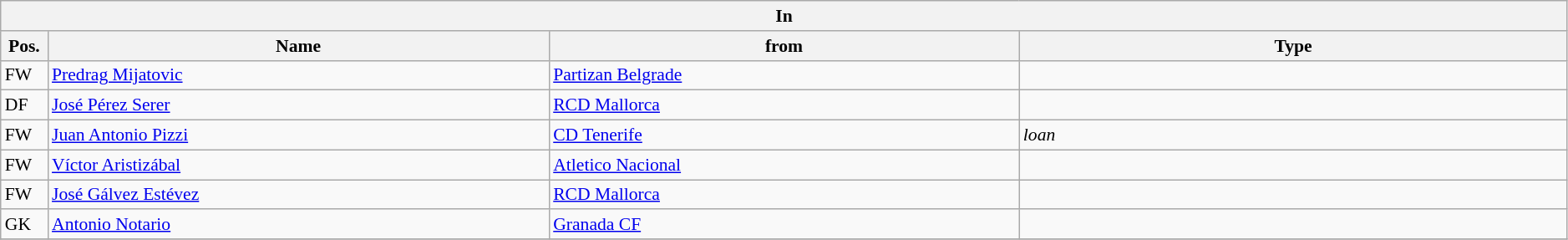<table class="wikitable" style="font-size:90%;width:99%;">
<tr>
<th colspan="4">In</th>
</tr>
<tr>
<th width=3%>Pos.</th>
<th width=32%>Name</th>
<th width=30%>from</th>
<th width=35%>Type</th>
</tr>
<tr>
<td>FW</td>
<td><a href='#'>Predrag Mijatovic</a></td>
<td><a href='#'>Partizan Belgrade</a></td>
<td></td>
</tr>
<tr>
<td>DF</td>
<td><a href='#'>José Pérez Serer</a></td>
<td><a href='#'>RCD Mallorca</a></td>
<td></td>
</tr>
<tr>
<td>FW</td>
<td><a href='#'>Juan Antonio Pizzi</a></td>
<td><a href='#'>CD Tenerife</a></td>
<td><em>loan</em></td>
</tr>
<tr>
<td>FW</td>
<td><a href='#'>Víctor Aristizábal</a></td>
<td><a href='#'>Atletico Nacional</a></td>
<td></td>
</tr>
<tr>
<td>FW</td>
<td><a href='#'>José Gálvez Estévez</a></td>
<td><a href='#'>RCD Mallorca</a></td>
<td></td>
</tr>
<tr>
<td>GK</td>
<td><a href='#'>Antonio Notario</a></td>
<td><a href='#'>Granada CF</a></td>
<td></td>
</tr>
<tr>
</tr>
</table>
